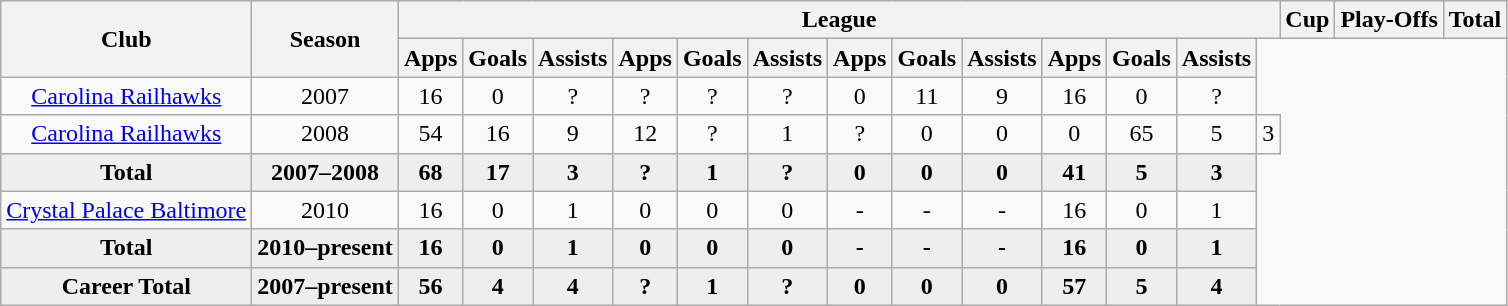<table class="wikitable" style="text-align: center;">
<tr>
<th rowspan="2">Club</th>
<th rowspan="2">Season</th>
<th colspan="13">League</th>
<th colspan="3">Cup</th>
<th colspan="3">Play-Offs</th>
<th colspan="3">Total</th>
</tr>
<tr>
<th>Apps</th>
<th>Goals</th>
<th>Assists</th>
<th>Apps</th>
<th>Goals</th>
<th>Assists</th>
<th>Apps</th>
<th>Goals</th>
<th>Assists</th>
<th>Apps</th>
<th>Goals</th>
<th>Assists</th>
</tr>
<tr>
<td rowspan="1" valign="top"><a href='#'>Carolina Railhawks</a></td>
<td>2007</td>
<td>16</td>
<td>0</td>
<td>?</td>
<td>?</td>
<td>?</td>
<td>?</td>
<td>0</td>
<td>11</td>
<td>9</td>
<td>16</td>
<td>0</td>
<td>?</td>
</tr>
<tr>
<td><a href='#'>Carolina Railhawks</a></td>
<td>2008</td>
<td>54</td>
<td>16</td>
<td>9</td>
<td>12</td>
<td>?</td>
<td>1</td>
<td>?</td>
<td>0</td>
<td>0</td>
<td>0</td>
<td>65</td>
<td>5</td>
<td>3</td>
</tr>
<tr style="font-weight:bold; background-color:#eeeeee;">
<td><strong>Total</strong></td>
<td>2007–2008</td>
<td>68</td>
<td>17</td>
<td>3</td>
<td>?</td>
<td>1</td>
<td>?</td>
<td>0</td>
<td>0</td>
<td>0</td>
<td>41</td>
<td>5</td>
<td>3</td>
</tr>
<tr>
<td><a href='#'>Crystal Palace Baltimore</a></td>
<td>2010</td>
<td>16</td>
<td>0</td>
<td>1</td>
<td>0</td>
<td>0</td>
<td>0</td>
<td>-</td>
<td>-</td>
<td>-</td>
<td>16</td>
<td>0</td>
<td>1</td>
</tr>
<tr style="font-weight:bold; background-color:#eeeeee;">
<td><strong>Total</strong></td>
<td>2010–present</td>
<td>16</td>
<td>0</td>
<td>1</td>
<td>0</td>
<td>0</td>
<td>0</td>
<td>-</td>
<td>-</td>
<td>-</td>
<td>16</td>
<td>0</td>
<td>1</td>
</tr>
<tr style="font-weight:bold; background-color:#eeeeee;">
<td><strong>Career Total</strong></td>
<td>2007–present</td>
<td>56</td>
<td>4</td>
<td>4</td>
<td>?</td>
<td>1</td>
<td>?</td>
<td>0</td>
<td>0</td>
<td>0</td>
<td>57</td>
<td>5</td>
<td>4</td>
</tr>
</table>
